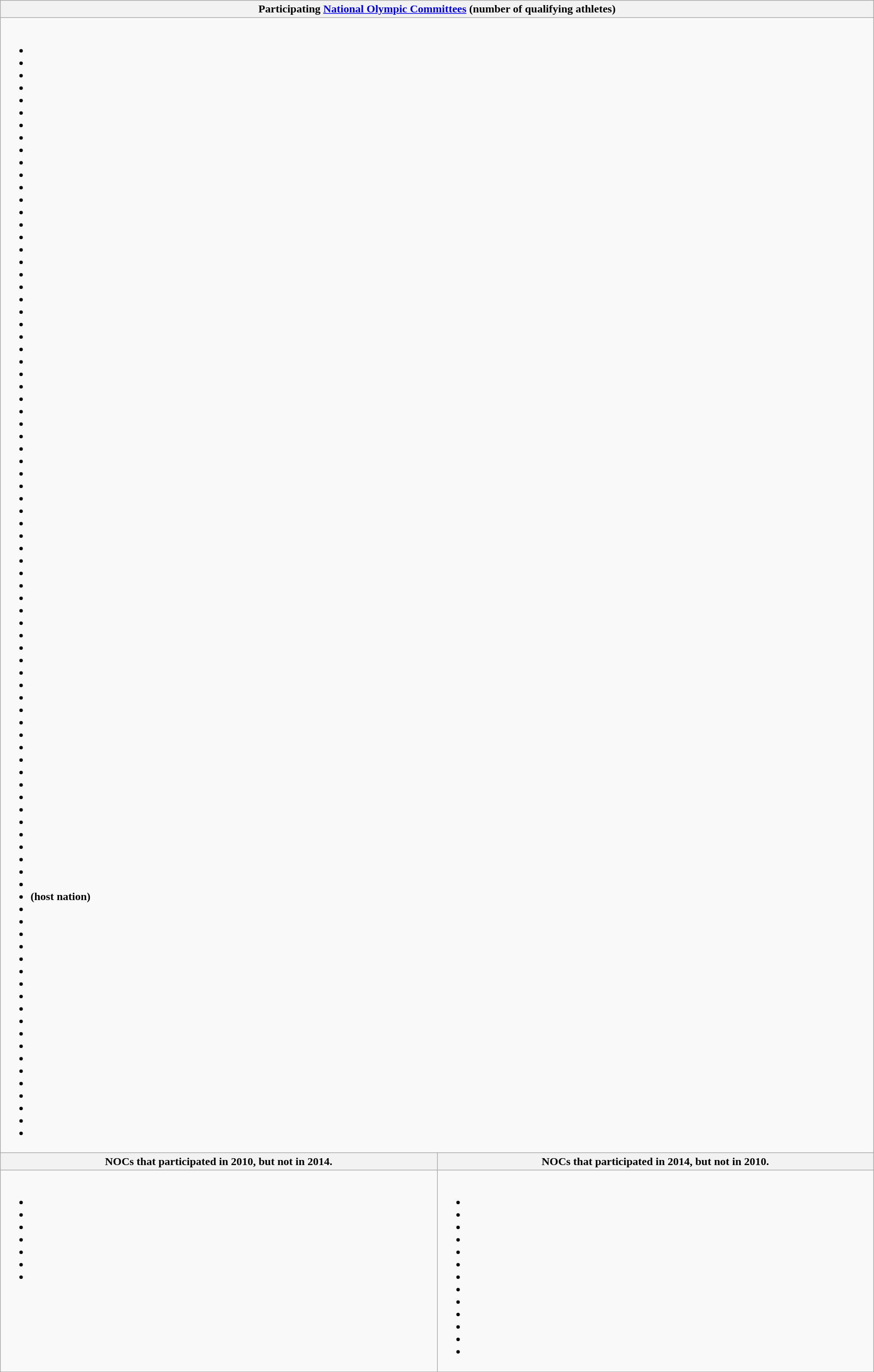<table class="wikitable collapsible" style="width:100%;">
<tr>
<th colspan="2">Participating <a href='#'>National Olympic Committees</a> (number of qualifying athletes)</th>
</tr>
<tr>
<td colspan="2"><br><ul><li></li><li></li><li></li><li></li><li></li><li></li><li></li><li></li><li></li><li></li><li></li><li></li><li></li><li></li><li></li><li></li><li></li><li></li><li></li><li></li><li></li><li></li><li></li><li></li><li></li><li></li><li></li><li></li><li></li><li></li><li></li><li></li><li></li><li></li><li></li><li></li><li></li><li></li><li></li><li></li><li></li><li></li><li></li><li></li><li></li><li></li><li></li><li></li><li></li><li></li><li></li><li></li><li></li><li></li><li></li><li></li><li></li><li></li><li></li><li></li><li></li><li></li><li></li><li></li><li></li><li></li><li></li><li></li><li> <strong>(host nation)</strong></li><li></li><li></li><li></li><li></li><li></li><li></li><li></li><li></li><li></li><li></li><li></li><li></li><li></li><li></li><li></li><li></li><li></li><li></li><li></li></ul></td>
</tr>
<tr>
<th>NOCs that participated in 2010, but not in 2014.</th>
<th>NOCs that participated in 2014, but not in 2010.</th>
</tr>
<tr>
<td valign="top"><br><ul><li></li><li></li><li></li><li></li><li></li><li></li><li></li></ul></td>
<td valign="top"><br><ul><li></li><li></li><li></li><li></li><li></li><li></li><li></li><li></li><li></li><li></li><li></li><li></li><li></li></ul></td>
</tr>
</table>
